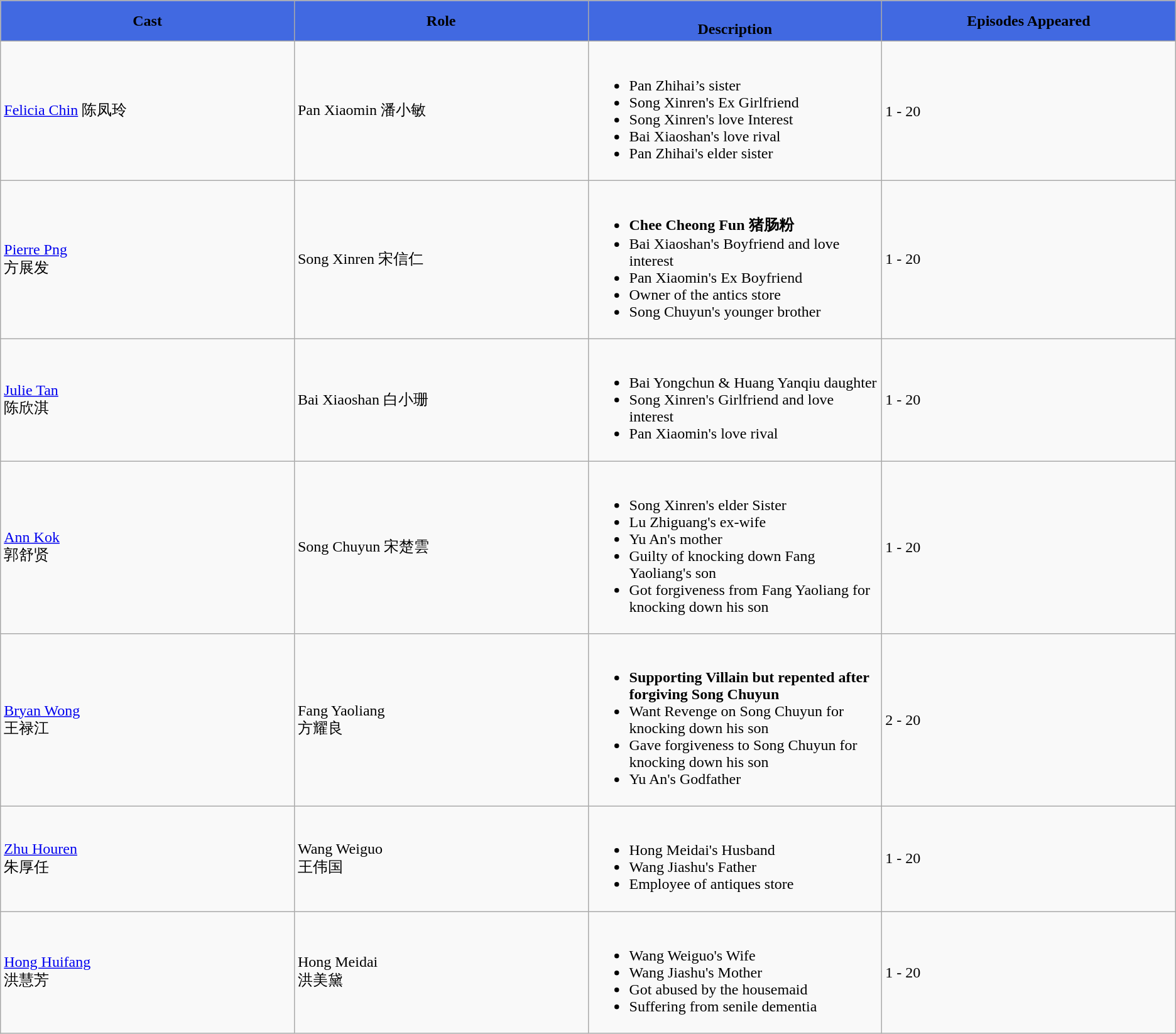<table class="wikitable">
<tr>
<th style="background:RoyalBlue; width:17%">Cast</th>
<th style="background:RoyalBlue; width:17%">Role</th>
<th style="background:RoyalBlue; width:17%"><br>Description</th>
<th style="background:RoyalBlue; width:17%">Episodes Appeared</th>
</tr>
<tr>
<td><a href='#'>Felicia Chin</a> 陈凤玲</td>
<td>Pan Xiaomin 潘小敏</td>
<td><br><ul><li>Pan Zhihai’s sister</li><li>Song Xinren's Ex Girlfriend</li><li>Song Xinren's love Interest</li><li>Bai Xiaoshan's love rival</li><li>Pan Zhihai's elder sister</li></ul></td>
<td>1 - 20</td>
</tr>
<tr>
<td><a href='#'>Pierre Png</a> <br> 方展发</td>
<td>Song Xinren 宋信仁</td>
<td><br><ul><li><strong>Chee Cheong Fun 猪肠粉</strong></li><li>Bai Xiaoshan's Boyfriend and love interest</li><li>Pan Xiaomin's Ex Boyfriend</li><li>Owner of the antics store</li><li>Song Chuyun's younger brother</li></ul></td>
<td>1 - 20</td>
</tr>
<tr>
<td><a href='#'>Julie Tan</a> <br> 陈欣淇</td>
<td>Bai Xiaoshan 白小珊</td>
<td><br><ul><li>Bai Yongchun & Huang Yanqiu daughter</li><li>Song Xinren's Girlfriend and love interest</li><li>Pan Xiaomin's love rival</li></ul></td>
<td>1 - 20</td>
</tr>
<tr>
<td><a href='#'>Ann Kok</a> <br> 郭舒贤</td>
<td>Song Chuyun 宋楚雲</td>
<td><br><ul><li>Song Xinren's elder Sister</li><li>Lu Zhiguang's ex-wife</li><li>Yu An's mother</li><li>Guilty of knocking down Fang Yaoliang's son</li><li>Got forgiveness from Fang Yaoliang for knocking down his son</li></ul></td>
<td>1 - 20</td>
</tr>
<tr>
<td><a href='#'>Bryan Wong</a> <br> 王禄江</td>
<td>Fang Yaoliang <br> 方耀良</td>
<td><br><ul><li><strong>Supporting Villain but repented after forgiving Song Chuyun</strong></li><li>Want Revenge on Song Chuyun for knocking down his son</li><li>Gave forgiveness to Song Chuyun for knocking down his son</li><li>Yu An's Godfather</li></ul></td>
<td>2 - 20</td>
</tr>
<tr>
<td><a href='#'>Zhu Houren</a> <br> 朱厚任</td>
<td>Wang Weiguo <br> 王伟国</td>
<td><br><ul><li>Hong Meidai's Husband</li><li>Wang Jiashu's Father</li><li>Employee of antiques store</li></ul></td>
<td>1 - 20</td>
</tr>
<tr>
<td><a href='#'>Hong Huifang</a> <br> 洪慧芳</td>
<td>Hong Meidai <br> 洪美黛</td>
<td><br><ul><li>Wang Weiguo's Wife</li><li>Wang Jiashu's Mother</li><li>Got abused by the housemaid</li><li>Suffering from senile dementia</li></ul></td>
<td>1 - 20</td>
</tr>
</table>
